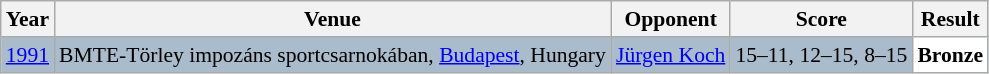<table class="sortable wikitable" style="font-size: 90%;">
<tr>
<th>Year</th>
<th>Venue</th>
<th>Opponent</th>
<th>Score</th>
<th>Result</th>
</tr>
<tr style="background:#AABBCC">
<td align="center"><a href='#'>1991</a></td>
<td align="left">BMTE-Törley impozáns sportcsarnokában, <a href='#'>Budapest</a>, Hungary</td>
<td align="left"> <a href='#'>Jürgen Koch</a></td>
<td align="left">15–11, 12–15, 8–15</td>
<td style="text-align:left; background:white"> <strong>Bronze</strong></td>
</tr>
</table>
